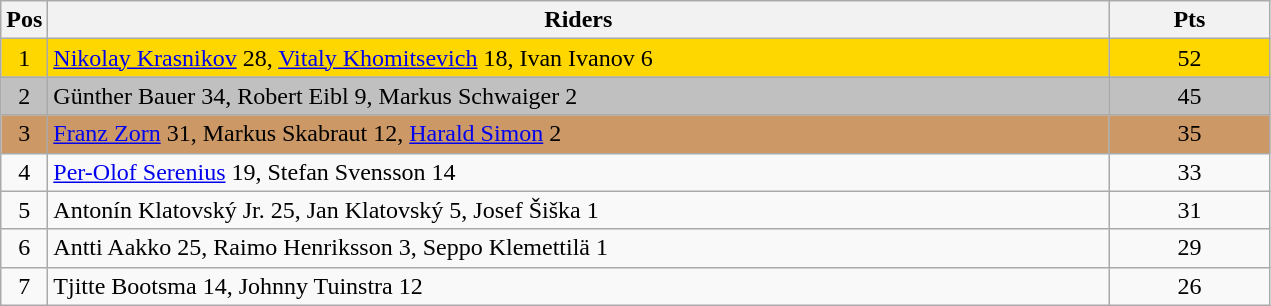<table class="wikitable" style="font-size: 100%">
<tr>
<th width=20>Pos</th>
<th width=700>Riders</th>
<th width=100>Pts</th>
</tr>
<tr align=center style="background-color: gold;">
<td>1</td>
<td align="left"> <a href='#'>Nikolay Krasnikov</a> 28, <a href='#'>Vitaly Khomitsevich</a> 18, Ivan Ivanov 6</td>
<td>52</td>
</tr>
<tr align=center style="background-color: silver;">
<td>2</td>
<td align="left"> Günther Bauer 34, Robert Eibl 9, Markus Schwaiger 2</td>
<td>45</td>
</tr>
<tr align=center style="background-color: #cc9966;">
<td>3</td>
<td align="left"> <a href='#'>Franz Zorn</a> 31, Markus Skabraut 12, <a href='#'>Harald Simon</a> 2</td>
<td>35</td>
</tr>
<tr align=center>
<td>4</td>
<td align="left"> <a href='#'>Per-Olof Serenius</a> 19, Stefan Svensson 14</td>
<td>33</td>
</tr>
<tr align=center>
<td>5</td>
<td align="left"> Antonín Klatovský Jr. 25, Jan Klatovský 5, Josef Šiška 1</td>
<td>31</td>
</tr>
<tr align=center>
<td>6</td>
<td align="left"> Antti Aakko 25, Raimo Henriksson 3, Seppo Klemettilä 1</td>
<td>29</td>
</tr>
<tr align=center>
<td>7</td>
<td align="left"> Tjitte Bootsma 14, Johnny Tuinstra 12</td>
<td>26</td>
</tr>
</table>
